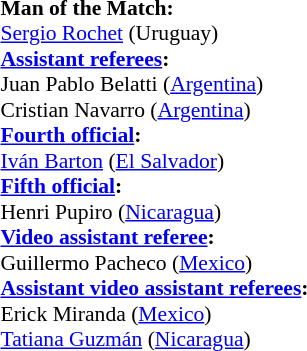<table width=50% style="font-size:90%">
<tr>
<td><br><strong>Man of the Match:</strong>
<br><a href='#'>Sergio Rochet</a> (Uruguay)<br><strong><a href='#'>Assistant referees</a>:</strong>
<br>Juan Pablo Belatti (<a href='#'>Argentina</a>)
<br>Cristian Navarro (<a href='#'>Argentina</a>)
<br><strong><a href='#'>Fourth official</a>:</strong>
<br><a href='#'>Iván Barton</a> (<a href='#'>El Salvador</a>)
<br><strong><a href='#'>Fifth official</a>:</strong>
<br>Henri Pupiro (<a href='#'>Nicaragua</a>)
<br><strong><a href='#'>Video assistant referee</a>:</strong>
<br>Guillermo Pacheco (<a href='#'>Mexico</a>)
<br><strong><a href='#'>Assistant video assistant referees</a>:</strong>
<br>Erick Miranda (<a href='#'>Mexico</a>)
<br><a href='#'>Tatiana Guzmán</a> (<a href='#'>Nicaragua</a>)</td>
</tr>
</table>
